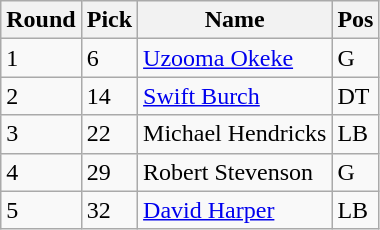<table class="wikitable">
<tr>
<th>Round</th>
<th>Pick</th>
<th>Name</th>
<th>Pos</th>
</tr>
<tr>
<td>1</td>
<td>6</td>
<td><a href='#'>Uzooma Okeke</a></td>
<td>G</td>
</tr>
<tr>
<td>2</td>
<td>14</td>
<td><a href='#'>Swift Burch</a></td>
<td>DT</td>
</tr>
<tr>
<td>3</td>
<td>22</td>
<td>Michael Hendricks</td>
<td>LB</td>
</tr>
<tr>
<td>4</td>
<td>29</td>
<td>Robert Stevenson</td>
<td>G</td>
</tr>
<tr>
<td>5</td>
<td>32</td>
<td><a href='#'>David Harper</a></td>
<td>LB</td>
</tr>
</table>
